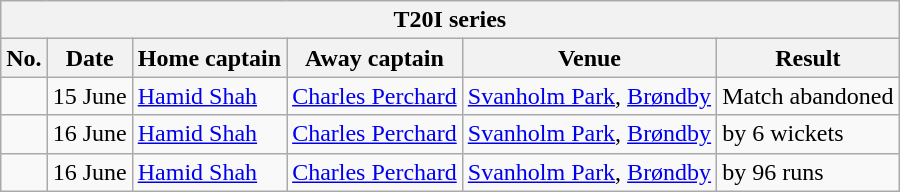<table class="wikitable">
<tr>
<th colspan="9">T20I series</th>
</tr>
<tr>
<th>No.</th>
<th>Date</th>
<th>Home captain</th>
<th>Away captain</th>
<th>Venue</th>
<th>Result</th>
</tr>
<tr>
<td></td>
<td>15 June</td>
<td><a href='#'>Hamid Shah</a></td>
<td><a href='#'>Charles Perchard</a></td>
<td><a href='#'>Svanholm Park</a>, <a href='#'>Brøndby</a></td>
<td>Match abandoned</td>
</tr>
<tr>
<td></td>
<td>16 June</td>
<td><a href='#'>Hamid Shah</a></td>
<td><a href='#'>Charles Perchard</a></td>
<td><a href='#'>Svanholm Park</a>, <a href='#'>Brøndby</a></td>
<td> by 6 wickets</td>
</tr>
<tr>
<td></td>
<td>16 June</td>
<td><a href='#'>Hamid Shah</a></td>
<td><a href='#'>Charles Perchard</a></td>
<td><a href='#'>Svanholm Park</a>, <a href='#'>Brøndby</a></td>
<td> by 96 runs</td>
</tr>
</table>
